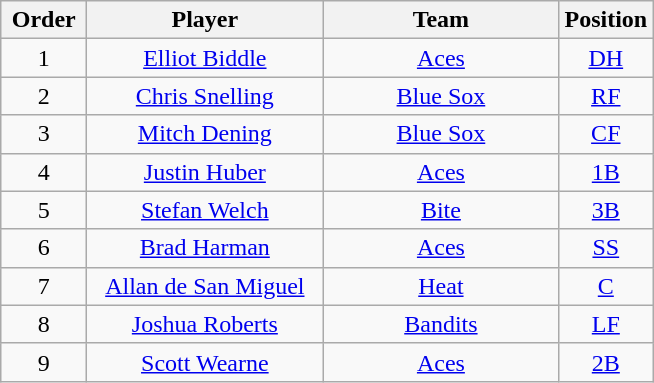<table class="wikitable" style="text-align:center;">
<tr>
<th scope="col" width=50>Order</th>
<th scope="col" width=150>Player</th>
<th scope="col" width=150>Team</th>
<th scope="col" width=50>Position</th>
</tr>
<tr>
<td>1</td>
<td><a href='#'>Elliot Biddle</a></td>
<td><a href='#'>Aces</a></td>
<td><a href='#'>DH</a></td>
</tr>
<tr>
<td>2</td>
<td><a href='#'>Chris Snelling</a></td>
<td><a href='#'>Blue Sox</a></td>
<td><a href='#'>RF</a></td>
</tr>
<tr>
<td>3</td>
<td><a href='#'>Mitch Dening</a></td>
<td><a href='#'>Blue Sox</a></td>
<td><a href='#'>CF</a></td>
</tr>
<tr>
<td>4</td>
<td><a href='#'>Justin Huber</a></td>
<td><a href='#'>Aces</a></td>
<td><a href='#'>1B</a></td>
</tr>
<tr>
<td>5</td>
<td><a href='#'>Stefan Welch</a></td>
<td><a href='#'>Bite</a></td>
<td><a href='#'>3B</a></td>
</tr>
<tr>
<td>6</td>
<td><a href='#'>Brad Harman</a></td>
<td><a href='#'>Aces</a></td>
<td><a href='#'>SS</a></td>
</tr>
<tr>
<td>7</td>
<td><a href='#'>Allan de San Miguel</a></td>
<td><a href='#'>Heat</a></td>
<td><a href='#'>C</a></td>
</tr>
<tr>
<td>8</td>
<td><a href='#'>Joshua Roberts</a></td>
<td><a href='#'>Bandits</a></td>
<td><a href='#'>LF</a></td>
</tr>
<tr>
<td>9</td>
<td><a href='#'>Scott Wearne</a></td>
<td><a href='#'>Aces</a></td>
<td><a href='#'>2B</a></td>
</tr>
</table>
